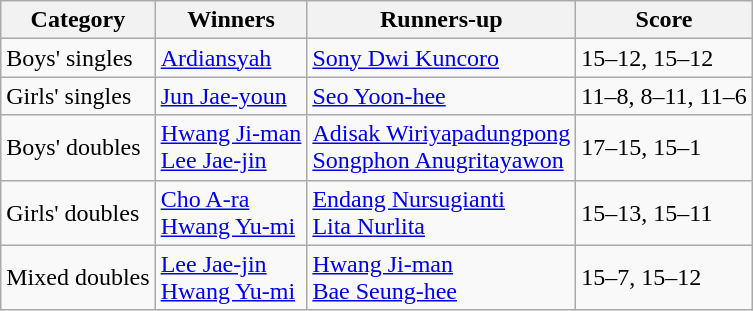<table class=wikitable>
<tr>
<th>Category</th>
<th>Winners</th>
<th>Runners-up</th>
<th>Score</th>
</tr>
<tr>
<td>Boys' singles</td>
<td> <a href='#'>Ardiansyah</a></td>
<td> <a href='#'>Sony Dwi Kuncoro</a></td>
<td>15–12, 15–12</td>
</tr>
<tr>
<td>Girls' singles</td>
<td> <a href='#'>Jun Jae-youn</a></td>
<td> <a href='#'>Seo Yoon-hee</a></td>
<td>11–8, 8–11, 11–6</td>
</tr>
<tr>
<td>Boys' doubles</td>
<td> <a href='#'>Hwang Ji-man</a> <br>  <a href='#'>Lee Jae-jin</a></td>
<td> <a href='#'>Adisak Wiriyapadungpong</a> <br>  <a href='#'>Songphon Anugritayawon</a></td>
<td>17–15, 15–1</td>
</tr>
<tr>
<td>Girls' doubles</td>
<td> <a href='#'>Cho A-ra</a> <br>  <a href='#'>Hwang Yu-mi</a></td>
<td> <a href='#'>Endang Nursugianti</a> <br>  <a href='#'>Lita Nurlita</a></td>
<td>15–13, 15–11</td>
</tr>
<tr>
<td>Mixed doubles</td>
<td> <a href='#'>Lee Jae-jin</a> <br>  <a href='#'>Hwang Yu-mi</a></td>
<td> <a href='#'>Hwang Ji-man</a> <br>  <a href='#'>Bae Seung-hee</a></td>
<td>15–7, 15–12</td>
</tr>
</table>
